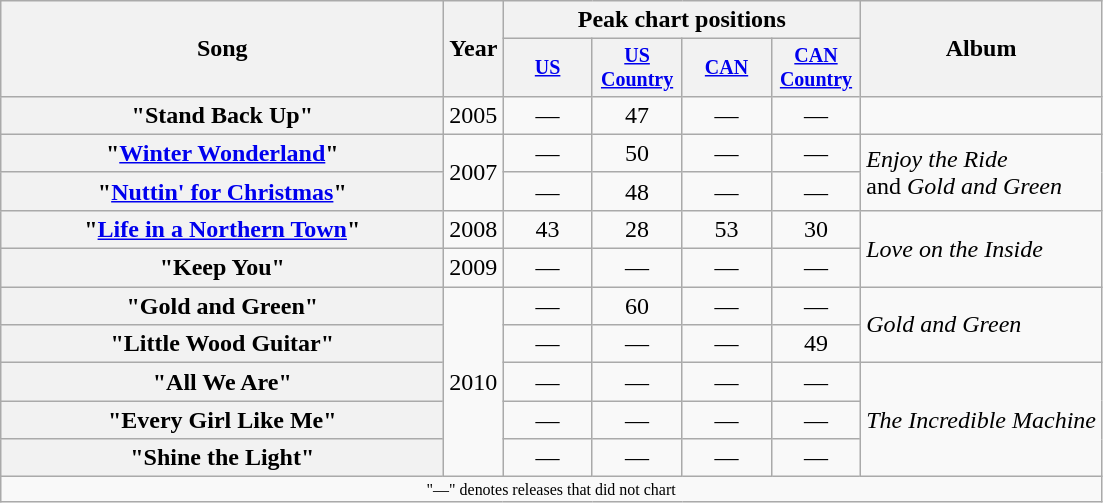<table class="wikitable plainrowheaders" style="text-align:center;">
<tr>
<th rowspan="2" style="width:18em;">Song</th>
<th rowspan="2">Year</th>
<th colspan="4">Peak chart positions</th>
<th rowspan="2">Album</th>
</tr>
<tr style=font-size:smaller;>
<th style="width:4em;"><a href='#'>US</a><br></th>
<th style="width:4em;"><a href='#'>US Country</a><br></th>
<th style="width:4em;"><a href='#'>CAN</a><br></th>
<th style="width:4em;"><a href='#'>CAN<br>Country</a><br></th>
</tr>
<tr>
<th scope="row">"Stand Back Up"</th>
<td>2005</td>
<td>—</td>
<td>47</td>
<td>—</td>
<td>—</td>
<td style="text-align:left;"></td>
</tr>
<tr>
<th scope="row">"<a href='#'>Winter Wonderland</a>"</th>
<td rowspan="2">2007</td>
<td>—</td>
<td>50</td>
<td>—</td>
<td>—</td>
<td style="text-align:left;" rowspan="2"><em>Enjoy the Ride</em> <br>and <em>Gold and Green</em></td>
</tr>
<tr>
<th scope="row">"<a href='#'>Nuttin' for Christmas</a>"</th>
<td>—</td>
<td>48</td>
<td>—</td>
<td>—</td>
</tr>
<tr>
<th scope="row">"<a href='#'>Life in a Northern Town</a>"<br></th>
<td>2008</td>
<td>43</td>
<td>28</td>
<td>53</td>
<td>30</td>
<td style="text-align:left;" rowspan="2"><em>Love on the Inside</em></td>
</tr>
<tr>
<th scope="row">"Keep You"</th>
<td>2009</td>
<td>—</td>
<td>—</td>
<td>—</td>
<td>—</td>
</tr>
<tr>
<th scope="row">"Gold and Green"</th>
<td rowspan="5">2010</td>
<td>—</td>
<td>60</td>
<td>—</td>
<td>—</td>
<td style="text-align:left;" rowspan="2"><em>Gold and Green</em></td>
</tr>
<tr>
<th scope="row">"Little Wood Guitar"</th>
<td>—</td>
<td>—</td>
<td>—</td>
<td>49</td>
</tr>
<tr>
<th scope="row">"All We Are"</th>
<td>—</td>
<td>—</td>
<td>—</td>
<td>—</td>
<td style="text-align:left;" rowspan="3"><em>The Incredible Machine</em></td>
</tr>
<tr>
<th scope="row">"Every Girl Like Me"</th>
<td>—</td>
<td>—</td>
<td>—</td>
<td>—</td>
</tr>
<tr>
<th scope="row">"Shine the Light"</th>
<td>—</td>
<td>—</td>
<td>—</td>
<td>—</td>
</tr>
<tr>
<td colspan="10" style="font-size:8pt">"—" denotes releases that did not chart</td>
</tr>
</table>
